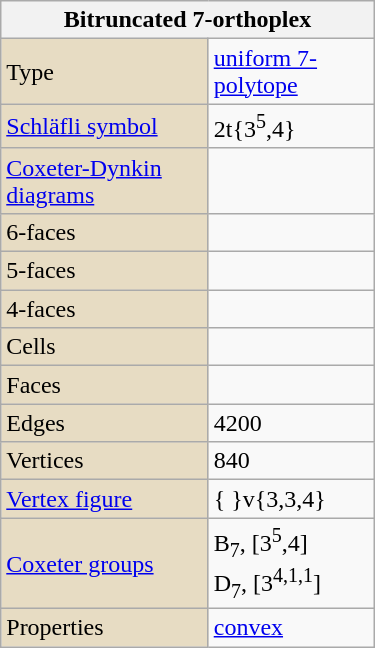<table class="wikitable" align="right" style="margin-left:10px" width="250">
<tr>
<th bgcolor=#e7dcc3 colspan=2>Bitruncated 7-orthoplex</th>
</tr>
<tr>
<td bgcolor=#e7dcc3>Type</td>
<td><a href='#'>uniform 7-polytope</a></td>
</tr>
<tr>
<td bgcolor=#e7dcc3><a href='#'>Schläfli symbol</a></td>
<td>2t{3<sup>5</sup>,4}</td>
</tr>
<tr>
<td bgcolor=#e7dcc3><a href='#'>Coxeter-Dynkin diagrams</a></td>
<td><br><br></td>
</tr>
<tr>
<td bgcolor=#e7dcc3>6-faces</td>
<td></td>
</tr>
<tr>
<td bgcolor=#e7dcc3>5-faces</td>
<td></td>
</tr>
<tr>
<td bgcolor=#e7dcc3>4-faces</td>
<td></td>
</tr>
<tr>
<td bgcolor=#e7dcc3>Cells</td>
<td></td>
</tr>
<tr>
<td bgcolor=#e7dcc3>Faces</td>
<td></td>
</tr>
<tr>
<td bgcolor=#e7dcc3>Edges</td>
<td>4200</td>
</tr>
<tr>
<td bgcolor=#e7dcc3>Vertices</td>
<td>840</td>
</tr>
<tr>
<td bgcolor=#e7dcc3><a href='#'>Vertex figure</a></td>
<td>{ }v{3,3,4}</td>
</tr>
<tr>
<td bgcolor=#e7dcc3><a href='#'>Coxeter groups</a></td>
<td>B<sub>7</sub>, [3<sup>5</sup>,4]<br>D<sub>7</sub>, [3<sup>4,1,1</sup>]</td>
</tr>
<tr>
<td bgcolor=#e7dcc3>Properties</td>
<td><a href='#'>convex</a></td>
</tr>
</table>
